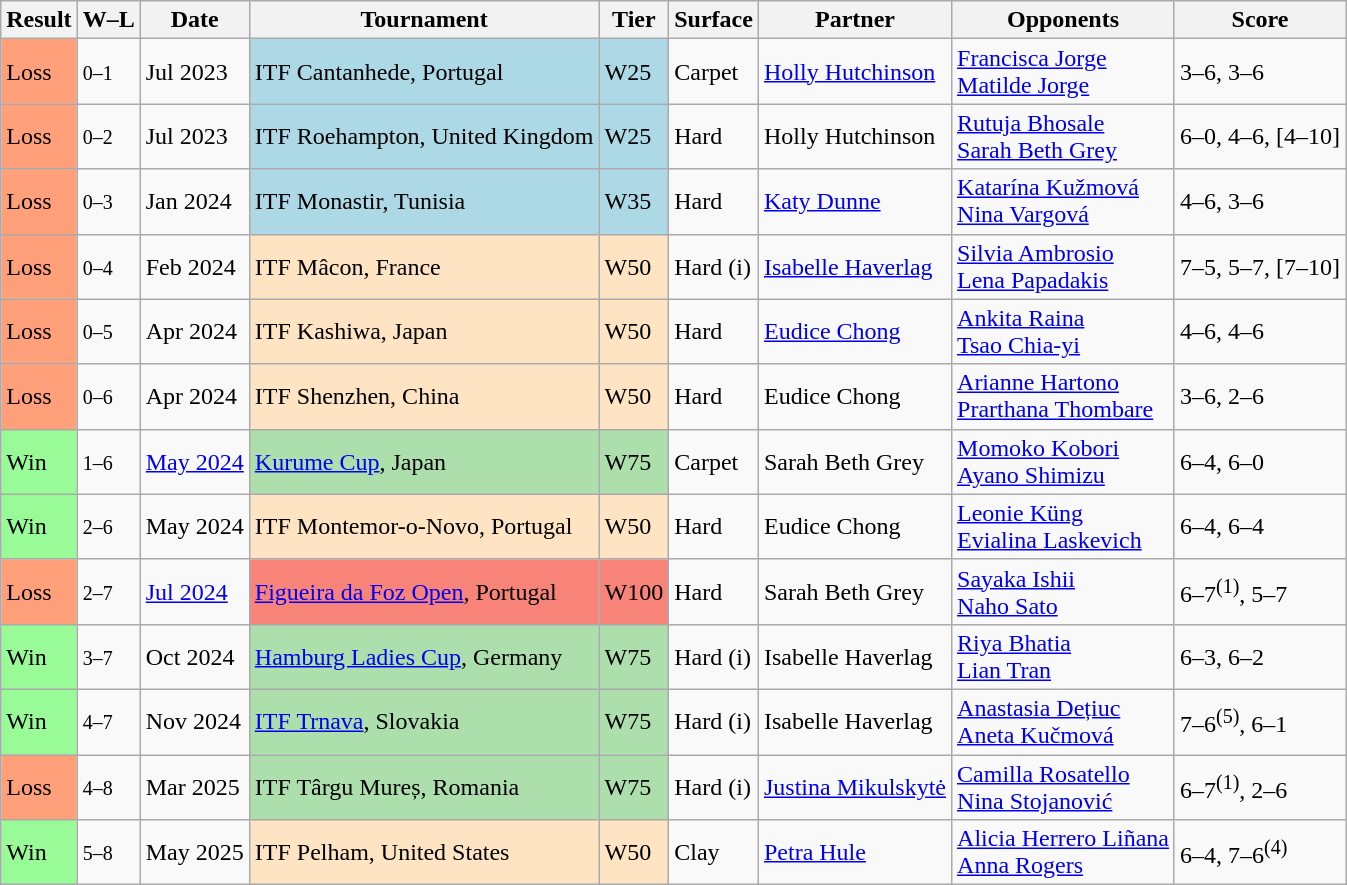<table class="sortable wikitable">
<tr>
<th>Result</th>
<th class="unsortable">W–L</th>
<th>Date</th>
<th>Tournament</th>
<th>Tier</th>
<th>Surface</th>
<th>Partner</th>
<th>Opponents</th>
<th class="unsortable">Score</th>
</tr>
<tr>
<td style="background:#FFA07A;">Loss</td>
<td><small>0–1</small></td>
<td>Jul 2023</td>
<td style="background:lightblue;">ITF Cantanhede, Portugal</td>
<td style="background:lightblue;">W25</td>
<td>Carpet</td>
<td> <a href='#'>Holly Hutchinson</a></td>
<td> <a href='#'>Francisca Jorge</a><br> <a href='#'>Matilde Jorge</a></td>
<td>3–6, 3–6</td>
</tr>
<tr>
<td style="background:#FFA07A;">Loss</td>
<td><small>0–2</small></td>
<td>Jul 2023</td>
<td style="background:lightblue;">ITF Roehampton, United Kingdom</td>
<td style="background:lightblue;">W25</td>
<td>Hard</td>
<td> Holly Hutchinson</td>
<td> <a href='#'>Rutuja Bhosale</a><br> <a href='#'>Sarah Beth Grey</a></td>
<td>6–0, 4–6, [4–10]</td>
</tr>
<tr>
<td style="background:#ffa07a;">Loss</td>
<td><small>0–3</small></td>
<td>Jan 2024</td>
<td style="background:lightblue;">ITF Monastir, Tunisia</td>
<td style="background:lightblue;">W35</td>
<td>Hard</td>
<td> <a href='#'>Katy Dunne</a></td>
<td> <a href='#'>Katarína Kužmová</a><br> <a href='#'>Nina Vargová</a></td>
<td>4–6, 3–6</td>
</tr>
<tr>
<td style="background:#ffa07a;">Loss</td>
<td><small>0–4</small></td>
<td>Feb 2024</td>
<td style="background:#ffe4c4;">ITF Mâcon, France</td>
<td style="background:#ffe4c4;">W50</td>
<td>Hard (i)</td>
<td> <a href='#'>Isabelle Haverlag</a></td>
<td> <a href='#'>Silvia Ambrosio</a><br> <a href='#'>Lena Papadakis</a></td>
<td>7–5, 5–7, [7–10]</td>
</tr>
<tr>
<td style="background:#ffa07a;">Loss</td>
<td><small>0–5</small></td>
<td>Apr 2024</td>
<td style="background:#ffe4c4;">ITF Kashiwa, Japan</td>
<td style="background:#ffe4c4;">W50</td>
<td>Hard</td>
<td> <a href='#'>Eudice Chong</a></td>
<td> <a href='#'>Ankita Raina</a><br> <a href='#'>Tsao Chia-yi</a></td>
<td>4–6, 4–6</td>
</tr>
<tr>
<td style="background:#ffa07a;">Loss</td>
<td><small>0–6</small></td>
<td>Apr 2024</td>
<td style="background:#ffe4c4;">ITF Shenzhen, China</td>
<td style="background:#ffe4c4;">W50</td>
<td>Hard</td>
<td> Eudice Chong</td>
<td> <a href='#'>Arianne Hartono</a><br> <a href='#'>Prarthana Thombare</a></td>
<td>3–6, 2–6</td>
</tr>
<tr>
<td style="background:#98FB98;">Win</td>
<td><small>1–6</small></td>
<td><a href='#'>May 2024</a></td>
<td style="background:#addfad;"><a href='#'>Kurume Cup</a>, Japan</td>
<td style="background:#addfad;">W75</td>
<td>Carpet</td>
<td> Sarah Beth Grey</td>
<td> <a href='#'>Momoko Kobori</a><br> <a href='#'>Ayano Shimizu</a></td>
<td>6–4, 6–0</td>
</tr>
<tr>
<td style="background:#98FB98;">Win</td>
<td><small>2–6</small></td>
<td>May 2024</td>
<td style="background:#ffe4c4;">ITF Montemor-o-Novo, Portugal</td>
<td style="background:#ffe4c4;">W50</td>
<td>Hard</td>
<td> Eudice Chong</td>
<td> <a href='#'>Leonie Küng</a><br> <a href='#'>Evialina Laskevich</a></td>
<td>6–4, 6–4</td>
</tr>
<tr>
<td style="background:#ffa07a;">Loss</td>
<td><small>2–7</small></td>
<td><a href='#'>Jul 2024</a></td>
<td style="background:#f88379;"><a href='#'>Figueira da Foz Open</a>, Portugal</td>
<td style="background:#f88379;">W100</td>
<td>Hard</td>
<td> Sarah Beth Grey</td>
<td> <a href='#'>Sayaka Ishii</a><br> <a href='#'>Naho Sato</a></td>
<td>6–7<sup>(1)</sup>, 5–7</td>
</tr>
<tr>
<td style="background:#98fb98;">Win</td>
<td><small>3–7</small></td>
<td>Oct 2024</td>
<td style="background:#addfad;"><a href='#'>Hamburg Ladies Cup</a>, Germany</td>
<td style="background:#addfad;">W75</td>
<td>Hard (i)</td>
<td> Isabelle Haverlag</td>
<td> <a href='#'>Riya Bhatia</a> <br>  <a href='#'>Lian Tran</a></td>
<td>6–3, 6–2</td>
</tr>
<tr>
<td style="background:#98fb98;">Win</td>
<td><small>4–7</small></td>
<td>Nov 2024</td>
<td style="background:#addfad;"><a href='#'>ITF Trnava</a>, Slovakia</td>
<td style="background:#addfad;">W75</td>
<td>Hard (i)</td>
<td> Isabelle Haverlag</td>
<td> <a href='#'>Anastasia Dețiuc</a> <br>  <a href='#'>Aneta Kučmová</a></td>
<td>7–6<sup>(5)</sup>, 6–1</td>
</tr>
<tr>
<td style="background:#ffa07a;">Loss</td>
<td><small>4–8</small></td>
<td>Mar 2025</td>
<td style="background:#addfad;">ITF Târgu Mureș, Romania</td>
<td style="background:#addfad;">W75</td>
<td>Hard (i)</td>
<td> <a href='#'>Justina Mikulskytė</a></td>
<td> <a href='#'>Camilla Rosatello</a> <br>  <a href='#'>Nina Stojanović</a></td>
<td>6–7<sup>(1)</sup>, 2–6</td>
</tr>
<tr>
<td style="background:#98fb98;">Win</td>
<td><small>5–8</small></td>
<td>May 2025</td>
<td style="background:#ffe4c4;">ITF Pelham, United States</td>
<td style="background:#ffe4c4;">W50</td>
<td>Clay</td>
<td> <a href='#'>Petra Hule</a></td>
<td> <a href='#'>Alicia Herrero Liñana</a> <br>  <a href='#'>Anna Rogers</a></td>
<td>6–4, 7–6<sup>(4)</sup></td>
</tr>
</table>
